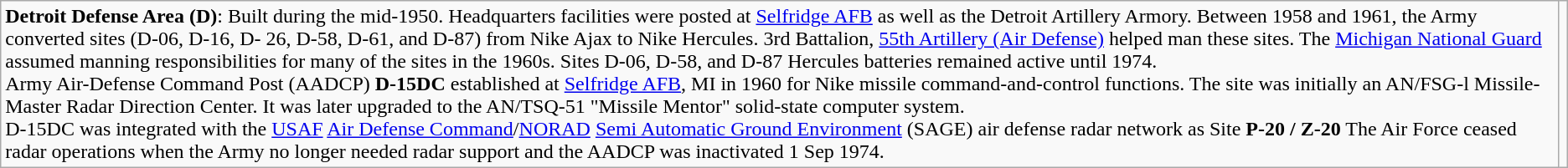<table class="wikitable borderless">
<tr valign="top">
<td><strong>Detroit Defense Area (D)</strong>: Built during the mid-1950. Headquarters facilities were posted at <a href='#'>Selfridge AFB</a> as well as the Detroit Artillery Armory. Between 1958 and 1961, the Army converted sites (D-06, D-16, D- 26, D-58, D-61, and D-87) from Nike Ajax to Nike Hercules. 3rd Battalion, <a href='#'>55th Artillery (Air Defense)</a> helped man these sites. The <a href='#'>Michigan National Guard</a> assumed manning responsibilities for many of the sites in the 1960s. Sites D-06, D-58, and D-87 Hercules batteries remained active until 1974.<br>Army Air-Defense Command Post (AADCP) <strong>D-15DC</strong> established at <a href='#'>Selfridge AFB</a>, MI in 1960 for Nike missile command-and-control functions. The site was initially an AN/FSG-l Missile-Master Radar Direction Center. It was later upgraded to the AN/TSQ-51 "Missile Mentor" solid-state computer system.<br>D-15DC was integrated with the <a href='#'>USAF</a> <a href='#'>Air Defense Command</a>/<a href='#'>NORAD</a> <a href='#'>Semi Automatic Ground Environment</a> (SAGE) air defense radar network as Site <strong>P-20 / Z-20</strong> The Air Force ceased radar operations when the Army no longer needed radar support and the AADCP was inactivated 1 Sep 1974.</td>
<td></td>
</tr>
</table>
